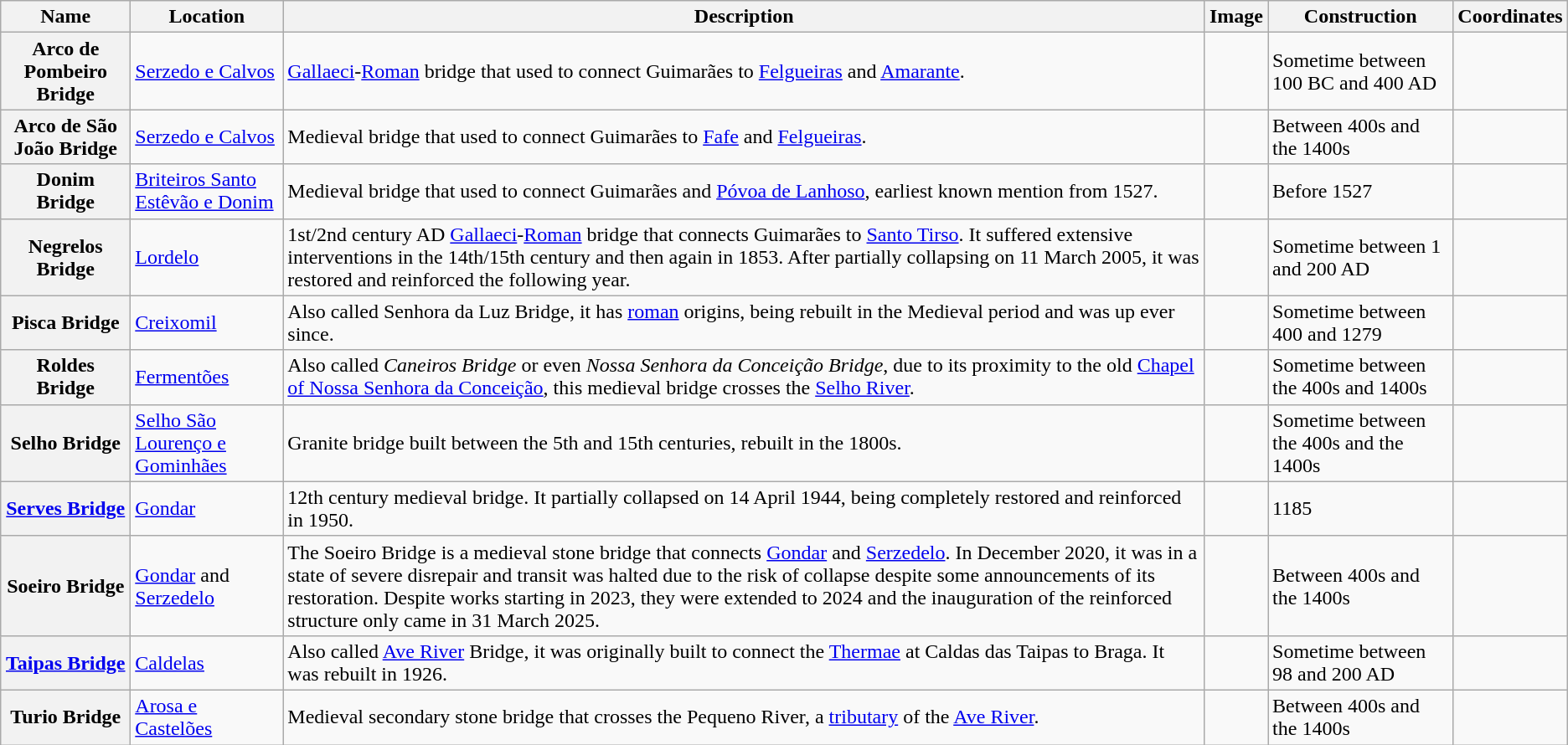<table class="wikitable sortable">
<tr>
<th scope=col>Name</th>
<th scope=col>Location</th>
<th scope=col class=unsortable>Description</th>
<th scope=col class=unsortable>Image</th>
<th scope=col>Construction</th>
<th scope=col>Coordinates</th>
</tr>
<tr>
<th scope=row>Arco de Pombeiro Bridge</th>
<td><a href='#'>Serzedo e Calvos</a></td>
<td><a href='#'>Gallaeci</a>-<a href='#'>Roman</a> bridge that used to connect Guimarães to <a href='#'>Felgueiras</a> and <a href='#'>Amarante</a>.</td>
<td></td>
<td>Sometime between 100 BC and 400 AD</td>
<td></td>
</tr>
<tr>
<th scope=row>Arco de São João Bridge</th>
<td><a href='#'>Serzedo e Calvos</a></td>
<td>Medieval bridge that used to connect Guimarães to <a href='#'>Fafe</a> and <a href='#'>Felgueiras</a>.</td>
<td></td>
<td>Between 400s and the 1400s</td>
<td></td>
</tr>
<tr>
<th scope=row>Donim Bridge</th>
<td><a href='#'>Briteiros Santo Estêvão e Donim</a></td>
<td>Medieval bridge that used to connect Guimarães and <a href='#'>Póvoa de Lanhoso</a>, earliest known mention from 1527.</td>
<td></td>
<td>Before 1527</td>
<td></td>
</tr>
<tr>
<th scope=row>Negrelos Bridge</th>
<td><a href='#'>Lordelo</a></td>
<td>1st/2nd century AD <a href='#'>Gallaeci</a>-<a href='#'>Roman</a> bridge that connects Guimarães to <a href='#'>Santo Tirso</a>. It suffered extensive interventions in the 14th/15th century and then again in 1853. After partially collapsing on 11 March 2005, it was restored and reinforced the following year.</td>
<td></td>
<td>Sometime between 1 and 200 AD</td>
<td></td>
</tr>
<tr>
<th scope=row>Pisca Bridge</th>
<td><a href='#'>Creixomil</a></td>
<td>Also called Senhora da Luz Bridge, it has <a href='#'>roman</a> origins, being rebuilt in the Medieval period and was up ever since.</td>
<td></td>
<td>Sometime between 400 and 1279</td>
<td></td>
</tr>
<tr>
<th scope=row>Roldes Bridge</th>
<td><a href='#'>Fermentões</a></td>
<td>Also called <em>Caneiros Bridge</em> or even <em>Nossa Senhora da Conceição Bridge</em>, due to its proximity to the old <a href='#'>Chapel of Nossa Senhora da Conceição</a>, this medieval bridge crosses the <a href='#'>Selho River</a>.</td>
<td></td>
<td>Sometime between the 400s and 1400s</td>
<td></td>
</tr>
<tr>
<th scope=row>Selho Bridge</th>
<td><a href='#'>Selho São Lourenço e Gominhães</a></td>
<td>Granite bridge built between the 5th and 15th centuries, rebuilt in the 1800s.</td>
<td></td>
<td>Sometime between the 400s and the 1400s</td>
<td></td>
</tr>
<tr>
<th scope=row><a href='#'>Serves Bridge</a></th>
<td><a href='#'>Gondar</a></td>
<td>12th century medieval bridge. It partially collapsed on 14 April 1944, being completely restored and reinforced in 1950.</td>
<td></td>
<td>1185</td>
<td></td>
</tr>
<tr>
<th scope=row>Soeiro Bridge</th>
<td><a href='#'>Gondar</a> and <a href='#'>Serzedelo</a></td>
<td>The Soeiro Bridge is a medieval stone bridge that connects <a href='#'>Gondar</a> and <a href='#'>Serzedelo</a>. In December 2020, it was in a state of severe disrepair and transit was halted due to the risk of collapse despite some announcements of its restoration. Despite works starting in 2023, they were extended to 2024 and the inauguration of the reinforced structure only came in 31 March 2025.</td>
<td></td>
<td>Between 400s and the 1400s</td>
<td></td>
</tr>
<tr>
<th scope=row><a href='#'>Taipas Bridge</a></th>
<td><a href='#'>Caldelas</a></td>
<td>Also called <a href='#'>Ave River</a> Bridge, it was originally built to connect the <a href='#'>Thermae</a> at Caldas das Taipas to Braga. It was rebuilt in 1926.</td>
<td></td>
<td>Sometime between 98 and 200 AD</td>
<td></td>
</tr>
<tr>
<th scope=row>Turio Bridge</th>
<td><a href='#'>Arosa e Castelões</a></td>
<td>Medieval secondary stone bridge that crosses the Pequeno River, a <a href='#'>tributary</a> of the <a href='#'>Ave River</a>.</td>
<td></td>
<td>Between 400s and the 1400s</td>
<td></td>
</tr>
</table>
